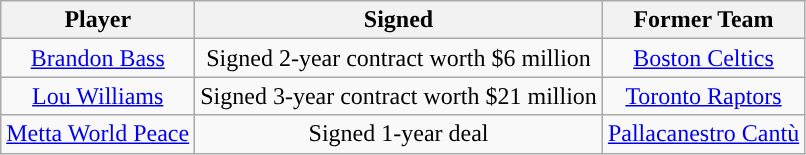<table class="wikitable sortable sortable">
<tr>
<th>Player</th>
<th>Signed</th>
<th>Former Team</th>
</tr>
<tr style="text-align: center">
<td><a href='#'>Brandon Bass</a></td>
<td>Signed 2-year contract worth $6 million</td>
<td><a href='#'>Boston Celtics</a></td>
</tr>
<tr style="text-align: center">
<td><a href='#'>Lou Williams</a></td>
<td>Signed 3-year contract worth $21 million</td>
<td><a href='#'>Toronto Raptors</a></td>
</tr>
<tr style="text-align: center">
<td><a href='#'>Metta World Peace</a></td>
<td>Signed 1-year deal</td>
<td> <a href='#'>Pallacanestro Cantù</a></td>
</tr>
</table>
